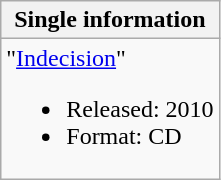<table class="wikitable">
<tr>
<th>Single information</th>
</tr>
<tr>
<td align="left">"<a href='#'>Indecision</a>"<br><ul><li>Released: 2010</li><li>Format: CD</li></ul></td>
</tr>
</table>
